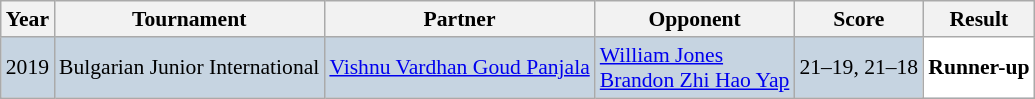<table class="sortable wikitable" style="font-size: 90%;">
<tr>
<th>Year</th>
<th>Tournament</th>
<th>Partner</th>
<th>Opponent</th>
<th>Score</th>
<th>Result</th>
</tr>
<tr style="background:#C6D4E1">
<td align="center">2019</td>
<td align="left">Bulgarian Junior International</td>
<td align="left"> <a href='#'>Vishnu Vardhan Goud Panjala</a></td>
<td align="left"> <a href='#'>William Jones</a><br> <a href='#'>Brandon Zhi Hao Yap</a></td>
<td align="left">21–19, 21–18</td>
<td style="text-align:left; background:white"> <strong>Runner-up</strong></td>
</tr>
</table>
